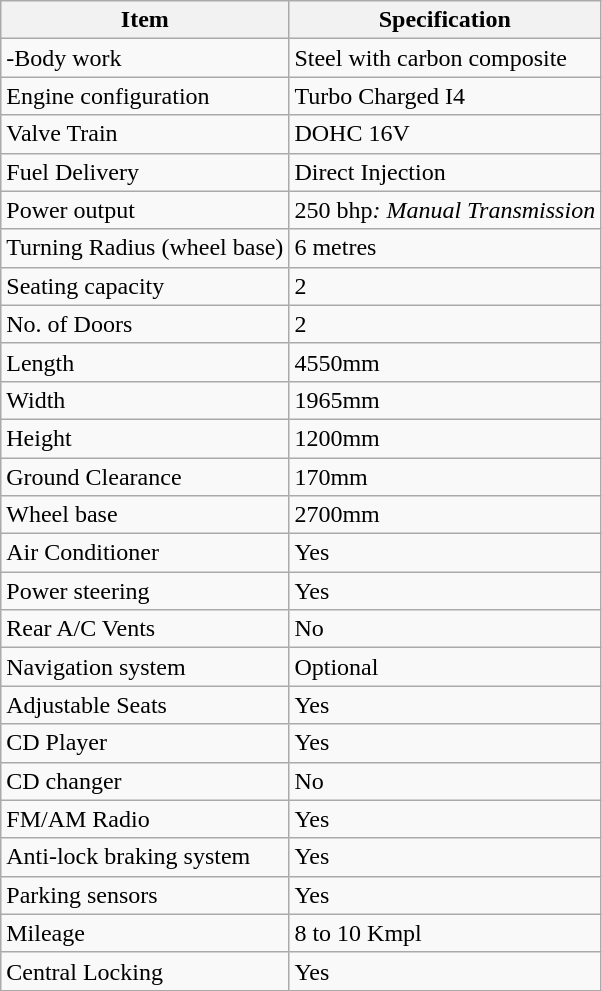<table class="wikitable">
<tr>
<th>Item</th>
<th>Specification</th>
</tr>
<tr>
<td>-Body work</td>
<td>Steel with carbon composite</td>
</tr>
<tr>
<td>Engine configuration</td>
<td>Turbo Charged I4</td>
</tr>
<tr>
<td>Valve Train</td>
<td>DOHC 16V</td>
</tr>
<tr>
<td>Fuel Delivery</td>
<td>Direct Injection</td>
</tr>
<tr>
<td>Power output</td>
<td>250 bhp<em>: Manual Transmission</td>
</tr>
<tr>
<td>Turning Radius (wheel base)</td>
<td>6 metres</td>
</tr>
<tr>
<td>Seating capacity</td>
<td>2</td>
</tr>
<tr>
<td>No. of Doors</td>
<td>2</td>
</tr>
<tr>
<td>Length</td>
<td>4550mm</td>
</tr>
<tr>
<td>Width</td>
<td>1965mm</td>
</tr>
<tr>
<td>Height</td>
<td>1200mm</td>
</tr>
<tr>
<td>Ground Clearance</td>
<td>170mm</td>
</tr>
<tr>
<td>Wheel base</td>
<td>2700mm</td>
</tr>
<tr>
<td>Air Conditioner</td>
<td>Yes</td>
</tr>
<tr>
<td>Power steering</td>
<td>Yes</td>
</tr>
<tr>
<td>Rear A/C Vents</td>
<td>No</td>
</tr>
<tr>
<td>Navigation system</td>
<td>Optional</td>
</tr>
<tr>
<td>Adjustable Seats</td>
<td>Yes</td>
</tr>
<tr>
<td>CD Player</td>
<td>Yes</td>
</tr>
<tr>
<td>CD changer</td>
<td>No</td>
</tr>
<tr>
<td>FM/AM Radio</td>
<td>Yes</td>
</tr>
<tr>
<td>Anti-lock braking system</td>
<td>Yes</td>
</tr>
<tr>
<td>Parking sensors</td>
<td>Yes</td>
</tr>
<tr>
<td>Mileage</td>
<td>8 to 10 Kmpl</td>
</tr>
<tr>
<td>Central Locking</td>
<td>Yes</td>
</tr>
</table>
